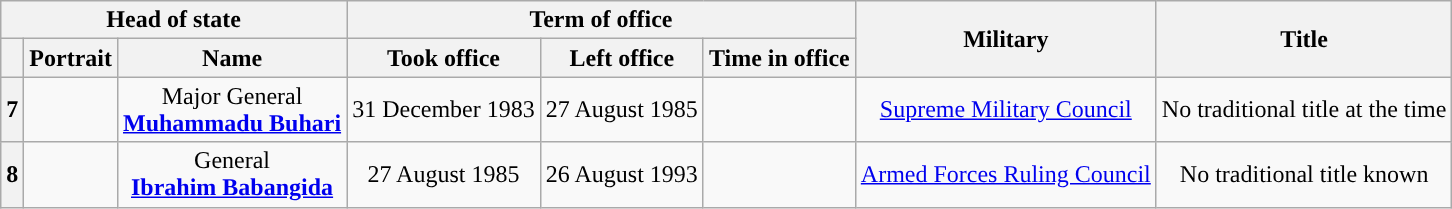<table class="wikitable" style="text-align:center">
<tr>
<th colspan=3>Head of state</th>
<th colspan=3>Term of office</th>
<th rowspan=2>Military</th>
<th rowspan=2>Title</th>
</tr>
<tr>
<th></th>
<th>Portrait</th>
<th>Name<br></th>
<th>Took office</th>
<th>Left office</th>
<th>Time in office</th>
</tr>
<tr>
<th style="background:">7</th>
<td></td>
<td>Major General<br><strong><a href='#'>Muhammadu Buhari</a></strong><br></td>
<td>31 December 1983</td>
<td>27 August 1985<br></td>
<td></td>
<td><a href='#'>Supreme Military Council</a></td>
<td>No traditional title at the time</td>
</tr>
<tr>
<th style="background:">8</th>
<td></td>
<td>General<br><strong><a href='#'>Ibrahim Babangida</a></strong><br></td>
<td>27 August 1985</td>
<td>26 August 1993<br></td>
<td></td>
<td><a href='#'>Armed Forces Ruling Council</a></td>
<td>No traditional title known</td>
</tr>
</table>
